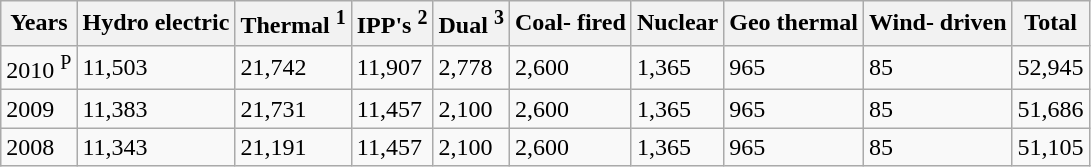<table class="wikitable">
<tr>
<th><strong>Years</strong></th>
<th>Hydro electric</th>
<th>Thermal <sup>1</sup></th>
<th>IPP's <sup>2</sup></th>
<th>Dual <sup>3</sup></th>
<th>Coal- fired</th>
<th>Nuclear</th>
<th>Geo thermal</th>
<th>Wind- driven</th>
<th><strong>Total</strong></th>
</tr>
<tr>
<td>2010 <sup>P</sup></td>
<td>11,503</td>
<td>21,742</td>
<td>11,907</td>
<td>2,778</td>
<td>2,600</td>
<td>1,365</td>
<td>965</td>
<td>85</td>
<td>52,945</td>
</tr>
<tr>
<td>2009</td>
<td>11,383</td>
<td>21,731</td>
<td>11,457</td>
<td>2,100</td>
<td>2,600</td>
<td>1,365</td>
<td>965</td>
<td>85</td>
<td>51,686</td>
</tr>
<tr>
<td>2008</td>
<td>11,343</td>
<td>21,191</td>
<td>11,457</td>
<td>2,100</td>
<td>2,600</td>
<td>1,365</td>
<td>965</td>
<td>85</td>
<td>51,105</td>
</tr>
</table>
